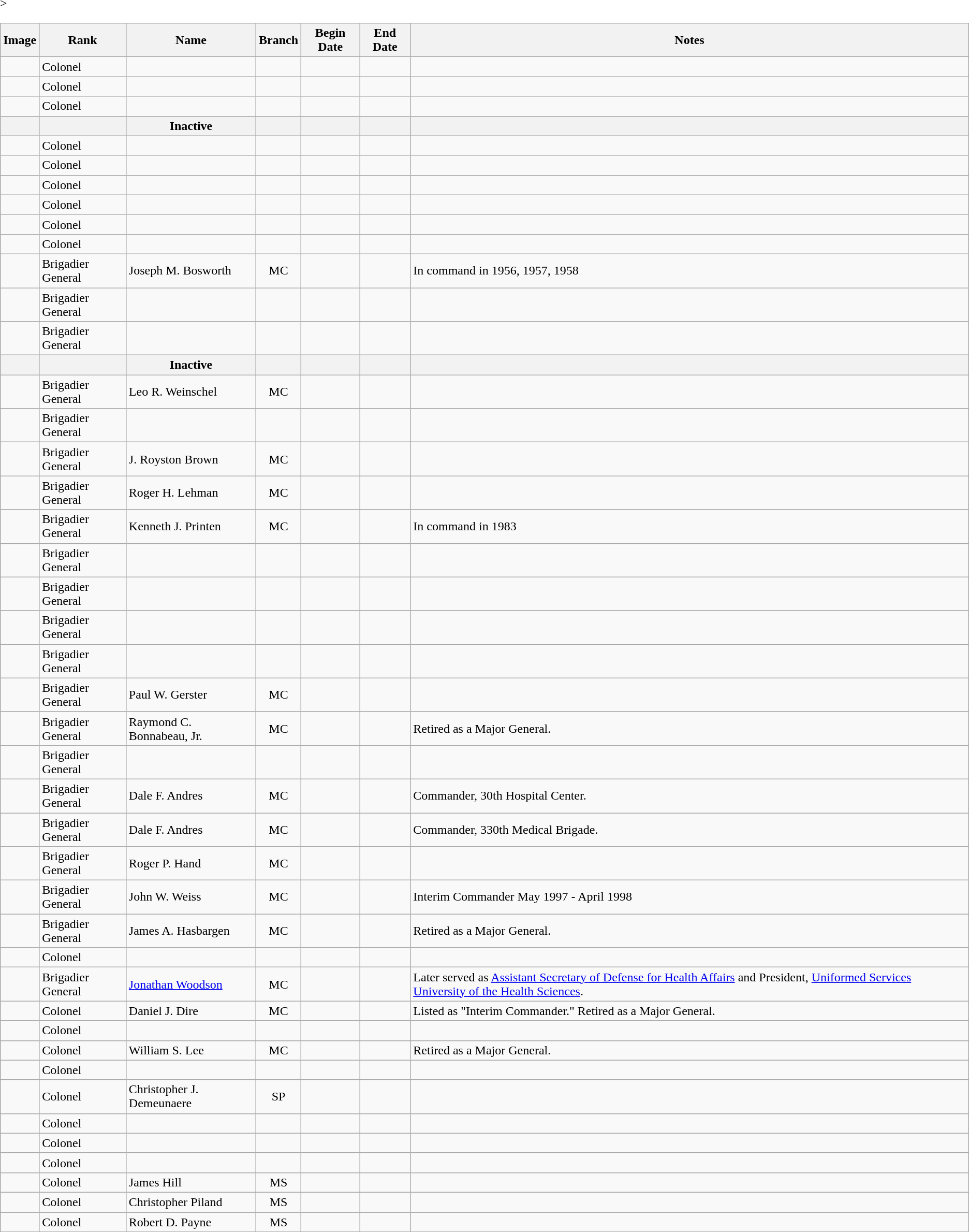<table class="wikitable sortable">
<tr>
<th class=unsortable>Image</th>
<th class=unsortable>Rank</th>
<th>Name</th>
<th>Branch</th>
<th>Begin Date</th>
<th>End Date</th>
<th class=unsortable>Notes</th>
</tr>
<tr>
<td></td>
<td>Colonel</td>
<td Sortname></td>
<td align=center></td>
<td align=center></td>
<td align=center></td>
<td></td>
</tr>
<tr>
<td></td>
<td>Colonel</td>
<td Sortname></td>
<td align=center></td>
<td align=center></td>
<td align=center></td>
<td></td>
</tr>
<tr>
<td></td>
<td>Colonel</td>
<td Sortname></td>
<td align=center></td>
<td align=center></td>
<td align=center></td>
<td></td>
</tr>
<tr>
<th></th>
<th></th>
<th Sortname>Inactive</th>
<th align=center></th>
<th align=center></th>
<th align=center></th>
<th></th>
</tr>
<tr>
<td></td>
<td>Colonel</td>
<td Sortname></td>
<td align=center></td>
<td align=center></td>
<td align=center></td>
<td></td>
</tr>
<tr>
<td></td>
<td>Colonel</td>
<td Sortname></td>
<td align=center></td>
<td align=center></td>
<td align=center></td>
<td></td>
</tr>
<tr>
<td></td>
<td>Colonel</td>
<td Sortname></td>
<td align=center></td>
<td align=center></td>
<td align=center></td>
<td></td>
</tr>
<tr>
<td></td>
<td>Colonel</td>
<td Sortname></td>
<td align=center></td>
<td align=center></td>
<td align=center></td>
<td></td>
</tr>
<tr>
<td></td>
<td>Colonel</td>
<td Sortname></td>
<td align=center></td>
<td align=center></td>
<td align=center></td>
<td></td>
</tr>
<tr>
<td></td>
<td>Colonel</td>
<td Sortname></td>
<td align=center></td>
<td align=center></td>
<td align=center></td>
<td></td>
</tr>
<tr>
<td></td>
<td>Brigadier General</td>
<td Sortname>Joseph M. Bosworth</td>
<td align=center>MC</td>
<td align=center></td>
<td align=center></td>
<td>In command in 1956, 1957, 1958</td>
</tr>
<tr>
<td></td>
<td>Brigadier General</td>
<td Sortname></td>
<td align=center></td>
<td align=center></td>
<td align=center></td>
<td></td>
</tr>
<tr>
<td></td>
<td>Brigadier General</td>
<td Sortname></td>
<td align=center></td>
<td align=center></td>
<td align=center></td>
<td></td>
</tr>
<tr>
<th></th>
<th></th>
<th Sortname>Inactive</th>
<th align=center></th>
<th align=center></th>
<th align=center></th>
<th></th>
</tr>
<tr>
<td></td>
<td>Brigadier General</td>
<td Sortname>Leo R. Weinschel</td>
<td align=center>MC</td>
<td align=center></td>
<td align=center></td>
<td></td>
</tr>
<tr>
<td></td>
<td>Brigadier General</td>
<td Sortname></td>
<td align=center></td>
<td align=center></td>
<td align=center></td>
<td></td>
</tr>
<tr>
<td></td>
<td>Brigadier General</td>
<td Sortname>J. Royston Brown</td>
<td align=center>MC</td>
<td align=center></td>
<td align=center></td>
<td></td>
</tr>
<tr>
<td></td>
<td>Brigadier General</td>
<td Sortname>Roger H. Lehman</td>
<td align=center>MC</td>
<td align=center></td>
<td align=center></td>
<td></td>
</tr>
<tr>
<td></td>
<td>Brigadier General</td>
<td Sortname>Kenneth J. Printen</td>
<td align=center>MC</td>
<td align=center></td>
<td align=center></td>
<td>In command in 1983</td>
</tr>
<tr>
<td></td>
<td>Brigadier General</td>
<td Sortname></td>
<td align=center></td>
<td align=center></td>
<td align=center></td>
<td></td>
</tr>
<tr>
<td></td>
<td>Brigadier General</td>
<td Sortname></td>
<td align=center></td>
<td align=center></td>
<td align=center></td>
<td></td>
</tr>
<tr>
<td></td>
<td>Brigadier General</td>
<td Sortname></td>
<td align=center></td>
<td align=center></td>
<td align=center></td>
<td></td>
</tr>
<tr>
<td></td>
<td>Brigadier General</td>
<td Sortname></td>
<td align=center></td>
<td align=center></td>
<td align=center></td>
<td></td>
</tr>
<tr>
<td></td>
<td>Brigadier General</td>
<td Sortname>Paul W. Gerster</td>
<td align=center>MC</td>
<td align=center></td>
<td align=center></td>
<td></td>
</tr>
<tr>
<td></td>
<td>Brigadier General</td>
<td Sortname>Raymond C. Bonnabeau, Jr.</td>
<td align=center>MC</td>
<td align=center></td>
<td align=center></td>
<td>Retired as a Major General.</td>
</tr>
<tr>
<td></td>
<td>Brigadier General</td>
<td Sortname></td>
<td align=center></td>
<td align=center></td>
<td align=center></td>
<td></td>
</tr>
<tr>
<td></td>
<td>Brigadier General</td>
<td Sortname>Dale F. Andres</td>
<td align=center>MC</td>
<td align=center></td>
<td align=center></td>
<td>Commander, 30th Hospital Center.</td>
</tr>
<tr>
<td></td>
<td>Brigadier General</td>
<td Sortname>Dale F. Andres</td>
<td align=center>MC</td>
<td align=center></td>
<td align=center></td>
<td>Commander, 330th Medical Brigade.</td>
</tr>
<tr>
<td></td>
<td>Brigadier General</td>
<td Sortname>Roger P. Hand</td>
<td align=center>MC</td>
<td align=center></td>
<td align=center></td>
<td></td>
</tr>
<tr>
<td></td>
<td>Brigadier General</td>
<td Sortname>John W. Weiss</td>
<td align=center>MC</td>
<td align=center></td>
<td align=center></td>
<td>Interim Commander May 1997 - April 1998</td>
</tr>
<tr>
<td></td>
<td>Brigadier General</td>
<td Sortname>James A. Hasbargen</td>
<td align=center>MC</td>
<td align=center></td>
<td align=center></td>
<td>Retired as a Major General.</td>
</tr>
<tr>
<td></td>
<td>Colonel</td>
<td Sortname></td>
<td align=center></td>
<td align=center></td>
<td align=center></td>
<td></td>
</tr>
<tr>
<td></td>
<td>Brigadier General</td>
<td Sortname><a href='#'>Jonathan Woodson</a></td>
<td align=center>MC</td>
<td align=center></td>
<td align=center></td>
<td>Later served as <a href='#'>Assistant Secretary of Defense for Health Affairs</a> and President, <a href='#'>Uniformed Services University of the Health Sciences</a>.</td>
</tr>
<tr>
<td></td>
<td>Colonel</td>
<td Sortname>Daniel J. Dire</td>
<td align=center>MC</td>
<td align=center></td>
<td align=center></td>
<td>Listed as "Interim Commander." Retired as a Major General.</td>
</tr>
<tr>
<td></td>
<td>Colonel</td>
<td Sortname></td>
<td align=center></td>
<td align=center></td>
<td align=center></td>
<td></td>
</tr>
<tr>
<td></td>
<td>Colonel</td>
<td Sortname>William S. Lee</td>
<td align=center>MC</td>
<td align=center></td>
<td align=center></td>
<td>Retired as a Major General.</td>
</tr>
<tr>
<td></td>
<td>Colonel</td>
<td Sortname></td>
<td align=center></td>
<td align=center></td>
<td align=center></td>
<td></td>
</tr>
<tr>
<td></td>
<td>Colonel</td>
<td Sortname>Christopher J. Demeunaere</td>
<td align=center>SP</td>
<td align=center></td>
<td align=center></td>
<td></td>
</tr>
<tr>
<td></td>
<td>Colonel</td>
<td Sortname></td>
<td align=center></td>
<td align=center></td>
<td align=center></td>
<td></td>
</tr>
<tr>
<td></td>
<td>Colonel</td>
<td Sortname></td>
<td align=center></td>
<td align=center></td>
<td align=center></td>
<td></td>
</tr>
<tr>
<td></td>
<td>Colonel</td>
<td Sortname></td>
<td align=center></td>
<td align=center></td>
<td align=center></td>
<td></td>
</tr>
<tr>
<td></td>
<td>Colonel</td>
<td Sortname>James Hill</td>
<td align=center>MS</td>
<td align=center></td>
<td align=center></td>
<td></td>
</tr>
<tr>
<td></td>
<td>Colonel</td>
<td Sortname>Christopher Piland</td>
<td align=center>MS</td>
<td align=center></td>
<td align=center></td>
<td></td>
</tr>
<tr>
<td></td>
<td>Colonel</td>
<td Sortname>Robert D. Payne</td>
<td align=center>MS</td>
<td align=center></td>
<td align=center></td>
<td></td>
</tr>
<tr -->>
</tr>
</table>
